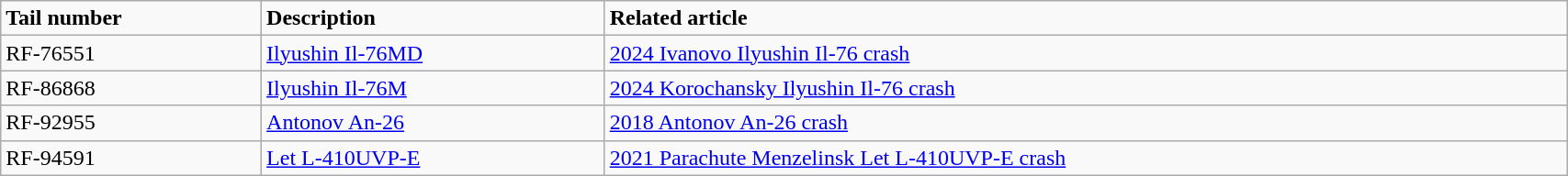<table class="wikitable" width="90%">
<tr>
<td><strong>Tail number</strong></td>
<td><strong>Description</strong></td>
<td><strong>Related article</strong></td>
</tr>
<tr>
<td>RF-76551</td>
<td><a href='#'>Ilyushin Il-76MD</a></td>
<td><a href='#'>2024 Ivanovo Ilyushin Il-76 crash</a></td>
</tr>
<tr>
<td>RF-86868</td>
<td><a href='#'>Ilyushin Il-76M</a></td>
<td><a href='#'>2024 Korochansky Ilyushin Il-76 crash</a></td>
</tr>
<tr>
<td>RF-92955</td>
<td><a href='#'>Antonov An-26</a></td>
<td><a href='#'>2018 Antonov An-26 crash</a></td>
</tr>
<tr>
<td>RF-94591</td>
<td><a href='#'>Let L-410UVP-E</a></td>
<td><a href='#'>2021 Parachute Menzelinsk Let L-410UVP-E crash</a></td>
</tr>
</table>
